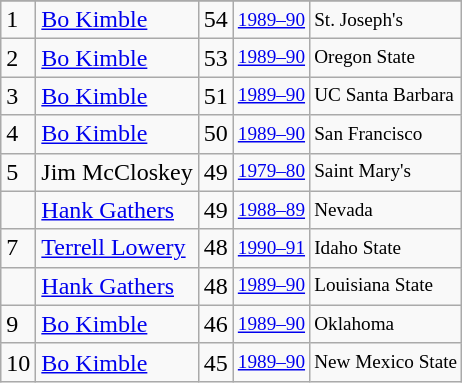<table class="wikitable">
<tr>
</tr>
<tr>
<td>1</td>
<td><a href='#'>Bo Kimble</a></td>
<td>54</td>
<td style="font-size:80%;"><a href='#'>1989–90</a></td>
<td style="font-size:80%;">St. Joseph's</td>
</tr>
<tr>
<td>2</td>
<td><a href='#'>Bo Kimble</a></td>
<td>53</td>
<td style="font-size:80%;"><a href='#'>1989–90</a></td>
<td style="font-size:80%;">Oregon State</td>
</tr>
<tr>
<td>3</td>
<td><a href='#'>Bo Kimble</a></td>
<td>51</td>
<td style="font-size:80%;"><a href='#'>1989–90</a></td>
<td style="font-size:80%;">UC Santa Barbara</td>
</tr>
<tr>
<td>4</td>
<td><a href='#'>Bo Kimble</a></td>
<td>50</td>
<td style="font-size:80%;"><a href='#'>1989–90</a></td>
<td style="font-size:80%;">San Francisco</td>
</tr>
<tr>
<td>5</td>
<td>Jim McCloskey</td>
<td>49</td>
<td style="font-size:80%;"><a href='#'>1979–80</a></td>
<td style="font-size:80%;">Saint Mary's</td>
</tr>
<tr>
<td></td>
<td><a href='#'>Hank Gathers</a></td>
<td>49</td>
<td style="font-size:80%;"><a href='#'>1988–89</a></td>
<td style="font-size:80%;">Nevada</td>
</tr>
<tr>
<td>7</td>
<td><a href='#'>Terrell Lowery</a></td>
<td>48</td>
<td style="font-size:80%;"><a href='#'>1990–91</a></td>
<td style="font-size:80%;">Idaho State</td>
</tr>
<tr>
<td></td>
<td><a href='#'>Hank Gathers</a></td>
<td>48</td>
<td style="font-size:80%;"><a href='#'>1989–90</a></td>
<td style="font-size:80%;">Louisiana State</td>
</tr>
<tr>
<td>9</td>
<td><a href='#'>Bo Kimble</a></td>
<td>46</td>
<td style="font-size:80%;"><a href='#'>1989–90</a></td>
<td style="font-size:80%;">Oklahoma</td>
</tr>
<tr>
<td>10</td>
<td><a href='#'>Bo Kimble</a></td>
<td>45</td>
<td style="font-size:80%;"><a href='#'>1989–90</a></td>
<td style="font-size:80%;">New Mexico State</td>
</tr>
</table>
